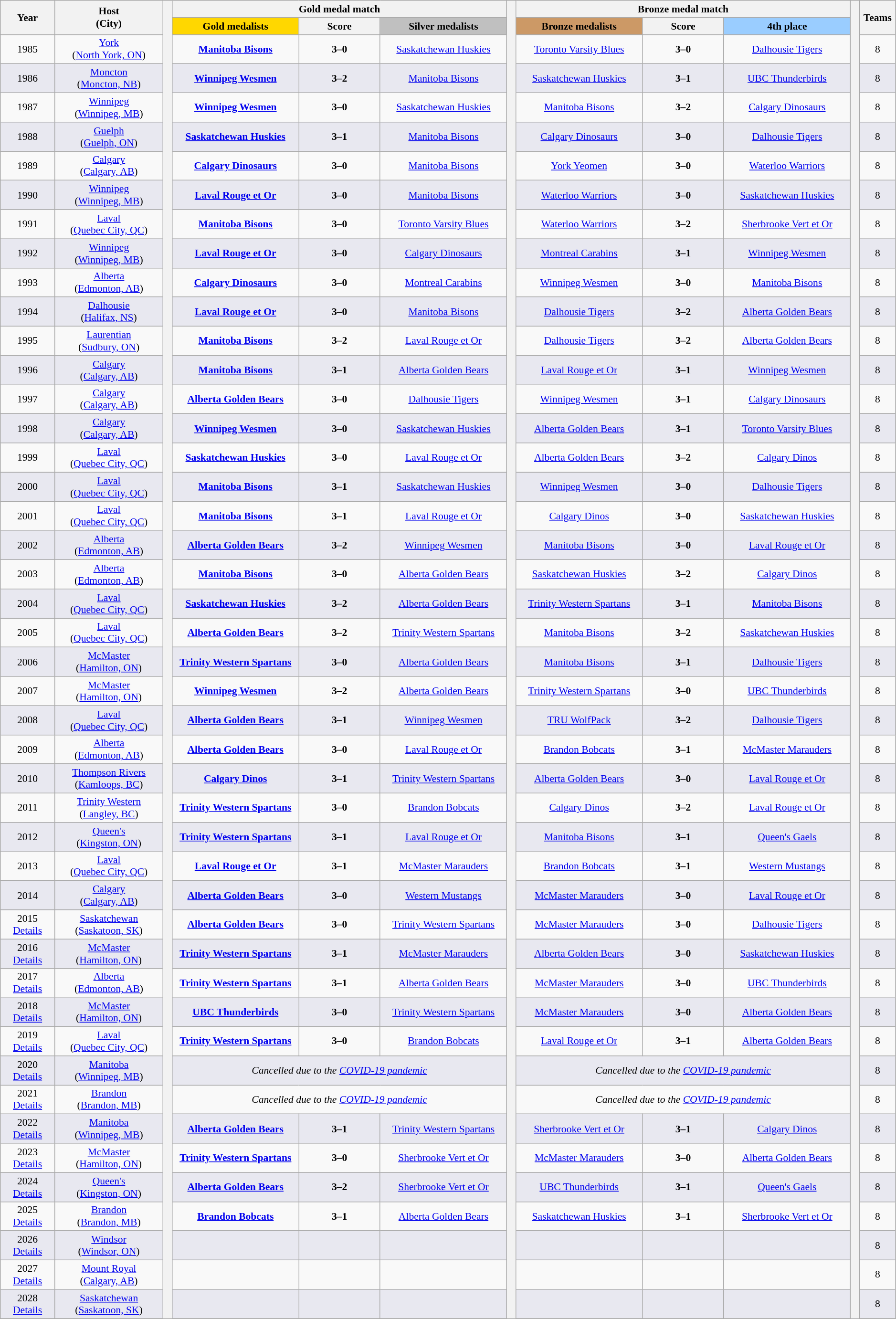<table class="wikitable" style="font-size:90%; width:99%; text-align:center;">
<tr>
<th rowspan="2" style="width:6%;">Year</th>
<th rowspan="2" style="width:12%;">Host<br>(City)</th>
<th width=1% rowspan=50 bgcolor=ffffff></th>
<th colspan="3">Gold medal match</th>
<th width=1% rowspan=50 bgcolor=ffffff></th>
<th colspan="3">Bronze medal match</th>
<th width=1% rowspan=50 bgcolor=ffffff></th>
<th rowspan="2" style="width:4%;">Teams</th>
</tr>
<tr style="background:#efefef;">
<th style="width:14%; background:gold;">Gold medalists</th>
<th width=9%>Score</th>
<th style="width:14%; background:silver;">Silver medalists</th>
<th style="width:14%; background:#cc9966;">Bronze medalists</th>
<th width=9%>Score</th>
<th style="width:14%; background:#9acdff;">4th place</th>
</tr>
<tr>
<td>1985</td>
<td><a href='#'>York</a><br>(<a href='#'>North York, ON</a>)</td>
<td><strong><a href='#'>Manitoba Bisons</a></strong></td>
<td><strong>3–0</strong></td>
<td><a href='#'>Saskatchewan Huskies</a></td>
<td><a href='#'>Toronto Varsity Blues</a></td>
<td><strong>3–0</strong></td>
<td><a href='#'>Dalhousie Tigers</a></td>
<td>8</td>
</tr>
<tr bgcolor=#E8E8F0>
<td>1986</td>
<td><a href='#'>Moncton</a><br>(<a href='#'>Moncton, NB</a>)</td>
<td><strong><a href='#'>Winnipeg Wesmen</a></strong></td>
<td><strong>3–2</strong></td>
<td><a href='#'>Manitoba Bisons</a></td>
<td><a href='#'>Saskatchewan Huskies</a></td>
<td><strong>3–1</strong></td>
<td><a href='#'>UBC Thunderbirds</a></td>
<td>8</td>
</tr>
<tr>
<td>1987</td>
<td><a href='#'>Winnipeg</a><br>(<a href='#'>Winnipeg, MB</a>)</td>
<td><strong><a href='#'>Winnipeg Wesmen</a></strong></td>
<td><strong>3–0</strong></td>
<td><a href='#'>Saskatchewan Huskies</a></td>
<td><a href='#'>Manitoba Bisons</a></td>
<td><strong>3–2</strong></td>
<td><a href='#'>Calgary Dinosaurs</a></td>
<td>8</td>
</tr>
<tr bgcolor=#E8E8F0>
<td>1988</td>
<td><a href='#'>Guelph</a><br>(<a href='#'>Guelph, ON</a>)</td>
<td><strong><a href='#'>Saskatchewan Huskies</a></strong></td>
<td><strong>3–1</strong></td>
<td><a href='#'>Manitoba Bisons</a></td>
<td><a href='#'>Calgary Dinosaurs</a></td>
<td><strong>3–0</strong></td>
<td><a href='#'>Dalhousie Tigers</a></td>
<td>8</td>
</tr>
<tr>
<td>1989</td>
<td><a href='#'>Calgary</a><br>(<a href='#'>Calgary, AB</a>)</td>
<td><strong><a href='#'>Calgary Dinosaurs</a></strong></td>
<td><strong>3–0</strong></td>
<td><a href='#'>Manitoba Bisons</a></td>
<td><a href='#'>York Yeomen</a></td>
<td><strong>3–0</strong></td>
<td><a href='#'>Waterloo Warriors</a></td>
<td>8</td>
</tr>
<tr bgcolor=#E8E8F0>
<td>1990</td>
<td><a href='#'>Winnipeg</a><br>(<a href='#'>Winnipeg, MB</a>)</td>
<td><strong><a href='#'>Laval Rouge et Or</a></strong></td>
<td><strong>3–0</strong></td>
<td><a href='#'>Manitoba Bisons</a></td>
<td><a href='#'>Waterloo Warriors</a></td>
<td><strong>3–0</strong></td>
<td><a href='#'>Saskatchewan Huskies</a></td>
<td>8</td>
</tr>
<tr>
<td>1991</td>
<td><a href='#'>Laval</a><br>(<a href='#'>Quebec City, QC</a>)</td>
<td><strong><a href='#'>Manitoba Bisons</a></strong></td>
<td><strong>3–0</strong></td>
<td><a href='#'>Toronto Varsity Blues</a></td>
<td><a href='#'>Waterloo Warriors</a></td>
<td><strong>3–2</strong></td>
<td><a href='#'>Sherbrooke Vert et Or</a></td>
<td>8</td>
</tr>
<tr bgcolor=#E8E8F0>
<td>1992</td>
<td><a href='#'>Winnipeg</a><br>(<a href='#'>Winnipeg, MB</a>)</td>
<td><strong><a href='#'>Laval Rouge et Or</a></strong></td>
<td><strong>3–0</strong></td>
<td><a href='#'>Calgary Dinosaurs</a></td>
<td><a href='#'>Montreal Carabins</a></td>
<td><strong>3–1</strong></td>
<td><a href='#'>Winnipeg Wesmen</a></td>
<td>8</td>
</tr>
<tr>
<td>1993</td>
<td><a href='#'>Alberta</a><br>(<a href='#'>Edmonton, AB</a>)</td>
<td><strong><a href='#'>Calgary Dinosaurs</a></strong></td>
<td><strong>3–0</strong></td>
<td><a href='#'>Montreal Carabins</a></td>
<td><a href='#'>Winnipeg Wesmen</a></td>
<td><strong>3–0</strong></td>
<td><a href='#'>Manitoba Bisons</a></td>
<td>8</td>
</tr>
<tr bgcolor=#E8E8F0>
<td>1994</td>
<td><a href='#'>Dalhousie</a><br>(<a href='#'>Halifax, NS</a>)</td>
<td><strong><a href='#'>Laval Rouge et Or</a></strong></td>
<td><strong>3–0</strong></td>
<td><a href='#'>Manitoba Bisons</a></td>
<td><a href='#'>Dalhousie Tigers</a></td>
<td><strong>3–2</strong></td>
<td><a href='#'>Alberta Golden Bears</a></td>
<td>8</td>
</tr>
<tr>
<td>1995</td>
<td><a href='#'>Laurentian</a><br>(<a href='#'>Sudbury, ON</a>)</td>
<td><strong><a href='#'>Manitoba Bisons</a></strong></td>
<td><strong>3–2</strong></td>
<td><a href='#'>Laval Rouge et Or</a></td>
<td><a href='#'>Dalhousie Tigers</a></td>
<td><strong>3–2</strong></td>
<td><a href='#'>Alberta Golden Bears</a></td>
<td>8</td>
</tr>
<tr bgcolor=#E8E8F0>
<td>1996</td>
<td><a href='#'>Calgary</a><br>(<a href='#'>Calgary, AB</a>)</td>
<td><strong><a href='#'>Manitoba Bisons</a></strong></td>
<td><strong>3–1</strong></td>
<td><a href='#'>Alberta Golden Bears</a></td>
<td><a href='#'>Laval Rouge et Or</a></td>
<td><strong>3–1</strong></td>
<td><a href='#'>Winnipeg Wesmen</a></td>
<td>8</td>
</tr>
<tr>
<td>1997</td>
<td><a href='#'>Calgary</a><br>(<a href='#'>Calgary, AB</a>)</td>
<td><strong><a href='#'>Alberta Golden Bears</a></strong></td>
<td><strong>3–0</strong></td>
<td><a href='#'>Dalhousie Tigers</a></td>
<td><a href='#'>Winnipeg Wesmen</a></td>
<td><strong>3–1</strong></td>
<td><a href='#'>Calgary Dinosaurs</a></td>
<td>8</td>
</tr>
<tr bgcolor=#E8E8F0>
<td>1998</td>
<td><a href='#'>Calgary</a><br>(<a href='#'>Calgary, AB</a>)</td>
<td><strong><a href='#'>Winnipeg Wesmen</a></strong></td>
<td><strong>3–0</strong></td>
<td><a href='#'>Saskatchewan Huskies</a></td>
<td><a href='#'>Alberta Golden Bears</a></td>
<td><strong>3–1</strong></td>
<td><a href='#'>Toronto Varsity Blues</a></td>
<td>8</td>
</tr>
<tr>
<td>1999</td>
<td><a href='#'>Laval</a><br>(<a href='#'>Quebec City, QC</a>)</td>
<td><strong><a href='#'>Saskatchewan Huskies</a></strong></td>
<td><strong>3–0</strong></td>
<td><a href='#'>Laval Rouge et Or</a></td>
<td><a href='#'>Alberta Golden Bears</a></td>
<td><strong>3–2</strong></td>
<td><a href='#'>Calgary Dinos</a></td>
<td>8</td>
</tr>
<tr bgcolor=#E8E8F0>
<td>2000</td>
<td><a href='#'>Laval</a><br>(<a href='#'>Quebec City, QC</a>)</td>
<td><strong><a href='#'>Manitoba Bisons</a></strong></td>
<td><strong>3–1</strong></td>
<td><a href='#'>Saskatchewan Huskies</a></td>
<td><a href='#'>Winnipeg Wesmen</a></td>
<td><strong>3–0</strong></td>
<td><a href='#'>Dalhousie Tigers</a></td>
<td>8</td>
</tr>
<tr>
<td>2001</td>
<td><a href='#'>Laval</a><br>(<a href='#'>Quebec City, QC</a>)</td>
<td><strong><a href='#'>Manitoba Bisons</a></strong></td>
<td><strong>3–1</strong></td>
<td><a href='#'>Laval Rouge et Or</a></td>
<td><a href='#'>Calgary Dinos</a></td>
<td><strong>3–0</strong></td>
<td><a href='#'>Saskatchewan Huskies</a></td>
<td>8</td>
</tr>
<tr bgcolor=#E8E8F0>
<td>2002</td>
<td><a href='#'>Alberta</a><br>(<a href='#'>Edmonton, AB</a>)</td>
<td><strong><a href='#'>Alberta Golden Bears</a></strong></td>
<td><strong>3–2</strong></td>
<td><a href='#'>Winnipeg Wesmen</a></td>
<td><a href='#'>Manitoba Bisons</a></td>
<td><strong>3–0</strong></td>
<td><a href='#'>Laval Rouge et Or</a></td>
<td>8</td>
</tr>
<tr>
<td>2003</td>
<td><a href='#'>Alberta</a><br>(<a href='#'>Edmonton, AB</a>)</td>
<td><strong><a href='#'>Manitoba Bisons</a></strong></td>
<td><strong>3–0</strong></td>
<td><a href='#'>Alberta Golden Bears</a></td>
<td><a href='#'>Saskatchewan Huskies</a></td>
<td><strong>3–2</strong></td>
<td><a href='#'>Calgary Dinos</a></td>
<td>8</td>
</tr>
<tr bgcolor=#E8E8F0>
<td>2004</td>
<td><a href='#'>Laval</a><br>(<a href='#'>Quebec City, QC</a>)</td>
<td><strong><a href='#'>Saskatchewan Huskies</a></strong></td>
<td><strong>3–2</strong></td>
<td><a href='#'>Alberta Golden Bears</a></td>
<td><a href='#'>Trinity Western Spartans</a></td>
<td><strong>3–1</strong></td>
<td><a href='#'>Manitoba Bisons</a></td>
<td>8</td>
</tr>
<tr>
<td>2005</td>
<td><a href='#'>Laval</a><br>(<a href='#'>Quebec City, QC</a>)</td>
<td><strong><a href='#'>Alberta Golden Bears</a></strong></td>
<td><strong>3–2</strong></td>
<td><a href='#'>Trinity Western Spartans</a></td>
<td><a href='#'>Manitoba Bisons</a></td>
<td><strong>3–2</strong></td>
<td><a href='#'>Saskatchewan Huskies</a></td>
<td>8</td>
</tr>
<tr bgcolor=#E8E8F0>
<td>2006</td>
<td><a href='#'>McMaster</a><br>(<a href='#'>Hamilton, ON</a>)</td>
<td><strong><a href='#'>Trinity Western Spartans</a></strong></td>
<td><strong>3–0</strong></td>
<td><a href='#'>Alberta Golden Bears</a></td>
<td><a href='#'>Manitoba Bisons</a></td>
<td><strong>3–1</strong></td>
<td><a href='#'>Dalhousie Tigers</a></td>
<td>8</td>
</tr>
<tr>
<td>2007</td>
<td><a href='#'>McMaster</a><br>(<a href='#'>Hamilton, ON</a>)</td>
<td><strong><a href='#'>Winnipeg Wesmen</a></strong></td>
<td><strong>3–2</strong></td>
<td><a href='#'>Alberta Golden Bears</a></td>
<td><a href='#'>Trinity Western Spartans</a></td>
<td><strong>3–0</strong><br></td>
<td><a href='#'>UBC Thunderbirds</a></td>
<td>8</td>
</tr>
<tr bgcolor=#E8E8F0>
<td>2008</td>
<td><a href='#'>Laval</a><br>(<a href='#'>Quebec City, QC</a>)</td>
<td><strong><a href='#'>Alberta Golden Bears</a></strong></td>
<td><strong>3–1</strong></td>
<td><a href='#'>Winnipeg Wesmen</a></td>
<td><a href='#'>TRU WolfPack</a></td>
<td><strong>3–2</strong></td>
<td><a href='#'>Dalhousie Tigers</a></td>
<td>8</td>
</tr>
<tr>
<td>2009</td>
<td><a href='#'>Alberta</a><br>(<a href='#'>Edmonton, AB</a>)</td>
<td><strong><a href='#'>Alberta Golden Bears</a></strong></td>
<td><strong>3–0</strong></td>
<td><a href='#'>Laval Rouge et Or</a></td>
<td><a href='#'>Brandon Bobcats</a></td>
<td><strong>3–1</strong></td>
<td><a href='#'>McMaster Marauders</a></td>
<td>8</td>
</tr>
<tr bgcolor=#E8E8F0>
<td>2010<br></td>
<td><a href='#'>Thompson Rivers</a><br>(<a href='#'>Kamloops, BC</a>)</td>
<td><strong><a href='#'>Calgary Dinos</a></strong></td>
<td><strong>3–1</strong></td>
<td><a href='#'>Trinity Western Spartans</a></td>
<td><a href='#'>Alberta Golden Bears</a></td>
<td><strong>3–0</strong></td>
<td><a href='#'>Laval Rouge et Or</a></td>
<td>8</td>
</tr>
<tr>
<td>2011<br></td>
<td><a href='#'>Trinity Western</a><br>(<a href='#'>Langley, BC</a>)</td>
<td><strong><a href='#'>Trinity Western Spartans</a></strong></td>
<td><strong>3–0</strong></td>
<td><a href='#'>Brandon Bobcats</a></td>
<td><a href='#'>Calgary Dinos</a></td>
<td><strong>3–2</strong></td>
<td><a href='#'>Laval Rouge et Or</a></td>
<td>8</td>
</tr>
<tr bgcolor=#E8E8F0>
<td>2012<br></td>
<td><a href='#'>Queen's</a><br>(<a href='#'>Kingston, ON</a>)</td>
<td><strong><a href='#'>Trinity Western Spartans</a></strong></td>
<td><strong>3–1</strong></td>
<td><a href='#'>Laval Rouge et Or</a></td>
<td><a href='#'>Manitoba Bisons</a></td>
<td><strong>3–1</strong></td>
<td><a href='#'>Queen's Gaels</a></td>
<td>8</td>
</tr>
<tr>
<td>2013<br></td>
<td><a href='#'>Laval</a><br>(<a href='#'>Quebec City, QC</a>)</td>
<td><strong><a href='#'>Laval Rouge et Or</a></strong></td>
<td><strong>3–1</strong></td>
<td><a href='#'>McMaster Marauders</a></td>
<td><a href='#'>Brandon Bobcats</a></td>
<td><strong>3–1</strong></td>
<td><a href='#'>Western Mustangs</a></td>
<td>8</td>
</tr>
<tr bgcolor=#E8E8F0>
<td>2014<br></td>
<td><a href='#'>Calgary</a><br>(<a href='#'>Calgary, AB</a>)</td>
<td><strong><a href='#'>Alberta Golden Bears</a></strong></td>
<td><strong>3–0</strong></td>
<td><a href='#'>Western Mustangs</a></td>
<td><a href='#'>McMaster Marauders</a></td>
<td><strong>3–0</strong></td>
<td><a href='#'>Laval Rouge et Or</a></td>
<td>8</td>
</tr>
<tr>
<td>2015<br><a href='#'>Details</a></td>
<td><a href='#'>Saskatchewan</a><br>(<a href='#'>Saskatoon, SK</a>)</td>
<td><strong><a href='#'>Alberta Golden Bears</a></strong></td>
<td><strong>3–0</strong></td>
<td><a href='#'>Trinity Western Spartans</a></td>
<td><a href='#'>McMaster Marauders</a></td>
<td><strong>3–0</strong></td>
<td><a href='#'>Dalhousie Tigers</a></td>
<td>8</td>
</tr>
<tr bgcolor=#E8E8F0>
<td>2016<br><a href='#'>Details</a></td>
<td><a href='#'>McMaster</a><br>(<a href='#'>Hamilton, ON</a>)</td>
<td><strong><a href='#'>Trinity Western Spartans</a></strong></td>
<td><strong>3–1</strong></td>
<td><a href='#'>McMaster Marauders</a></td>
<td><a href='#'>Alberta Golden Bears</a></td>
<td><strong>3–0</strong></td>
<td><a href='#'>Saskatchewan Huskies</a></td>
<td>8</td>
</tr>
<tr>
<td>2017<br><a href='#'>Details</a></td>
<td><a href='#'>Alberta</a><br>(<a href='#'>Edmonton, AB</a>)</td>
<td><strong><a href='#'>Trinity Western Spartans</a></strong></td>
<td><strong>3–1</strong></td>
<td><a href='#'>Alberta Golden Bears</a></td>
<td><a href='#'>McMaster Marauders</a></td>
<td><strong>3–0</strong></td>
<td><a href='#'>UBC Thunderbirds</a></td>
<td>8</td>
</tr>
<tr bgcolor=#E8E8F0>
<td>2018<br><a href='#'>Details</a></td>
<td><a href='#'>McMaster</a><br>(<a href='#'>Hamilton, ON</a>)</td>
<td><strong><a href='#'>UBC Thunderbirds</a></strong></td>
<td><strong>3–0</strong></td>
<td><a href='#'>Trinity Western Spartans</a></td>
<td><a href='#'>McMaster Marauders</a></td>
<td><strong>3–0</strong></td>
<td><a href='#'>Alberta Golden Bears</a></td>
<td>8</td>
</tr>
<tr>
<td>2019<br><a href='#'>Details</a></td>
<td><a href='#'>Laval</a><br>(<a href='#'>Quebec City, QC</a>)</td>
<td><strong><a href='#'>Trinity Western Spartans</a></strong></td>
<td><strong>3–0</strong></td>
<td><a href='#'>Brandon Bobcats</a></td>
<td><a href='#'>Laval Rouge et Or</a></td>
<td><strong>3–1</strong></td>
<td><a href='#'>Alberta Golden Bears</a></td>
<td>8</td>
</tr>
<tr bgcolor=#E8E8F0>
<td>2020<br><a href='#'>Details</a></td>
<td><a href='#'>Manitoba</a><br>(<a href='#'>Winnipeg, MB</a>)</td>
<td colspan=3><em>Cancelled due to the <a href='#'>COVID-19 pandemic</a></em></td>
<td colspan=3><em>Cancelled due to the <a href='#'>COVID-19 pandemic</a></em></td>
<td>8</td>
</tr>
<tr>
<td>2021<br><a href='#'>Details</a></td>
<td><a href='#'>Brandon</a><br>(<a href='#'>Brandon, MB</a>)</td>
<td colspan=3><em>Cancelled due to the <a href='#'>COVID-19 pandemic</a></em></td>
<td colspan=3><em>Cancelled due to the <a href='#'>COVID-19 pandemic</a></em></td>
<td>8</td>
</tr>
<tr bgcolor=#E8E8F0>
<td>2022<br><a href='#'>Details</a></td>
<td><a href='#'>Manitoba</a><br>(<a href='#'>Winnipeg, MB</a>)</td>
<td><strong><a href='#'>Alberta Golden Bears</a></strong></td>
<td><strong>3–1</strong></td>
<td><a href='#'>Trinity Western Spartans</a></td>
<td><a href='#'>Sherbrooke Vert et Or</a></td>
<td><strong>3–1</strong></td>
<td><a href='#'>Calgary Dinos</a></td>
<td>8</td>
</tr>
<tr>
<td>2023<br><a href='#'>Details</a></td>
<td><a href='#'>McMaster</a><br>(<a href='#'>Hamilton, ON</a>)</td>
<td><strong><a href='#'>Trinity Western Spartans</a></strong></td>
<td><strong>3–0</strong></td>
<td><a href='#'>Sherbrooke Vert et Or</a></td>
<td><a href='#'>McMaster Marauders</a></td>
<td><strong>3–0</strong></td>
<td><a href='#'>Alberta Golden Bears</a></td>
<td>8</td>
</tr>
<tr bgcolor=#E8E8F0>
<td>2024<br><a href='#'>Details</a></td>
<td><a href='#'>Queen's</a><br>(<a href='#'>Kingston, ON</a>)</td>
<td><strong><a href='#'>Alberta Golden Bears</a></strong></td>
<td><strong>3–2</strong></td>
<td><a href='#'>Sherbrooke Vert et Or</a></td>
<td><a href='#'>UBC Thunderbirds</a></td>
<td><strong>3–1</strong></td>
<td><a href='#'>Queen's Gaels</a></td>
<td>8</td>
</tr>
<tr>
<td>2025<br><a href='#'>Details</a></td>
<td><a href='#'>Brandon</a><br>(<a href='#'>Brandon, MB</a>)</td>
<td><strong><a href='#'>Brandon Bobcats</a></strong></td>
<td><strong>3–1</strong></td>
<td><a href='#'>Alberta Golden Bears</a></td>
<td><a href='#'>Saskatchewan Huskies</a></td>
<td><strong>3–1</strong></td>
<td><a href='#'>Sherbrooke Vert et Or</a></td>
<td>8</td>
</tr>
<tr bgcolor=#E8E8F0>
<td>2026<br><a href='#'>Details</a></td>
<td><a href='#'>Windsor</a><br>(<a href='#'>Windsor, ON</a>)</td>
<td></td>
<td></td>
<td></td>
<td></td>
<td></td>
<td></td>
<td>8</td>
</tr>
<tr>
<td>2027<br><a href='#'>Details</a></td>
<td><a href='#'>Mount Royal</a><br>(<a href='#'>Calgary, AB</a>)</td>
<td></td>
<td></td>
<td></td>
<td></td>
<td></td>
<td></td>
<td>8</td>
</tr>
<tr bgcolor=#E8E8F0>
<td>2028<br><a href='#'>Details</a></td>
<td><a href='#'>Saskatchewan</a><br>(<a href='#'>Saskatoon, SK</a>)</td>
<td></td>
<td></td>
<td></td>
<td></td>
<td></td>
<td></td>
<td>8</td>
</tr>
<tr>
</tr>
</table>
